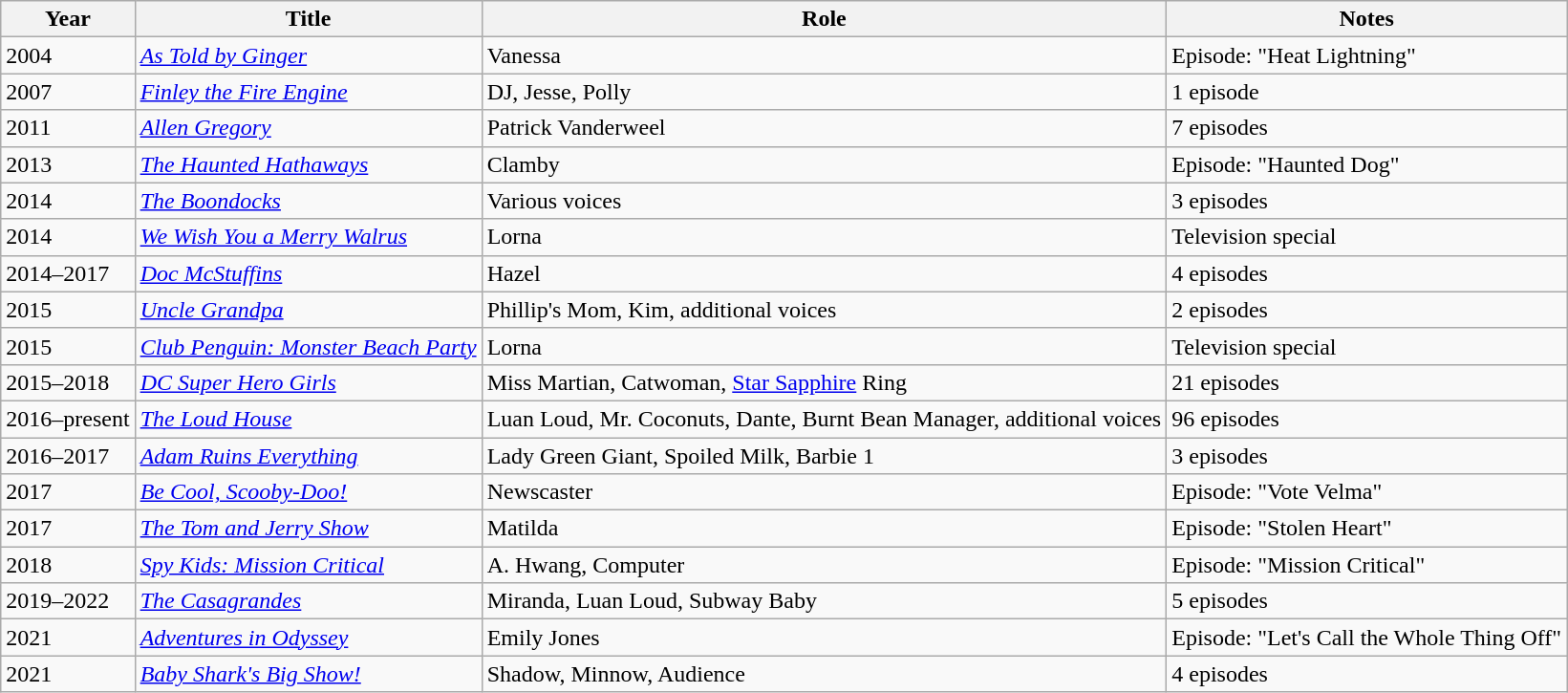<table class="wikitable sortable">
<tr>
<th>Year</th>
<th>Title</th>
<th>Role</th>
<th class=unsortable>Notes</th>
</tr>
<tr>
<td>2004</td>
<td><em><a href='#'>As Told by Ginger</a></em></td>
<td>Vanessa</td>
<td>Episode: "Heat Lightning"</td>
</tr>
<tr>
<td>2007</td>
<td><em><a href='#'>Finley the Fire Engine</a></em></td>
<td>DJ, Jesse, Polly</td>
<td>1 episode</td>
</tr>
<tr>
<td>2011</td>
<td><em><a href='#'>Allen Gregory</a></em></td>
<td>Patrick Vanderweel</td>
<td>7 episodes</td>
</tr>
<tr>
<td>2013</td>
<td><em><a href='#'>The Haunted Hathaways</a></em></td>
<td>Clamby</td>
<td>Episode: "Haunted Dog"</td>
</tr>
<tr>
<td>2014</td>
<td><a href='#'><em>The Boondocks</em></a></td>
<td>Various voices</td>
<td>3 episodes</td>
</tr>
<tr>
<td>2014</td>
<td><em><a href='#'>We Wish You a Merry Walrus</a></em></td>
<td>Lorna</td>
<td>Television special</td>
</tr>
<tr>
<td>2014–2017</td>
<td><em><a href='#'>Doc McStuffins</a></em></td>
<td>Hazel</td>
<td>4 episodes</td>
</tr>
<tr>
<td>2015</td>
<td><em><a href='#'>Uncle Grandpa</a></em></td>
<td>Phillip's Mom, Kim, additional voices</td>
<td>2 episodes</td>
</tr>
<tr>
<td>2015</td>
<td><em><a href='#'>Club Penguin: Monster Beach Party</a></em></td>
<td>Lorna</td>
<td>Television special</td>
</tr>
<tr>
<td>2015–2018</td>
<td><em><a href='#'>DC Super Hero Girls</a></em></td>
<td>Miss Martian, Catwoman, <a href='#'>Star Sapphire</a> Ring</td>
<td>21 episodes</td>
</tr>
<tr>
<td>2016–present</td>
<td><em><a href='#'>The Loud House</a></em></td>
<td>Luan Loud, Mr. Coconuts, Dante, Burnt Bean Manager, additional voices</td>
<td>96 episodes</td>
</tr>
<tr>
<td>2016–2017</td>
<td><em><a href='#'>Adam Ruins Everything</a></em></td>
<td>Lady Green Giant, Spoiled Milk, Barbie 1</td>
<td>3 episodes</td>
</tr>
<tr>
<td>2017</td>
<td><em><a href='#'>Be Cool, Scooby-Doo!</a></em></td>
<td>Newscaster</td>
<td>Episode: "Vote Velma"</td>
</tr>
<tr>
<td>2017</td>
<td><a href='#'><em>The Tom and Jerry Show</em></a></td>
<td>Matilda</td>
<td>Episode: "Stolen Heart"</td>
</tr>
<tr>
<td>2018</td>
<td><em><a href='#'>Spy Kids: Mission Critical</a></em></td>
<td>A. Hwang, Computer</td>
<td>Episode: "Mission Critical"</td>
</tr>
<tr>
<td>2019–2022</td>
<td><em><a href='#'>The Casagrandes</a></em></td>
<td>Miranda, Luan Loud, Subway Baby</td>
<td>5 episodes</td>
</tr>
<tr>
<td>2021</td>
<td><em><a href='#'>Adventures in Odyssey</a></em></td>
<td>Emily Jones</td>
<td>Episode: "Let's Call the Whole Thing Off"</td>
</tr>
<tr>
<td>2021</td>
<td><em><a href='#'>Baby Shark's Big Show!</a></em></td>
<td>Shadow, Minnow, Audience</td>
<td>4 episodes</td>
</tr>
</table>
